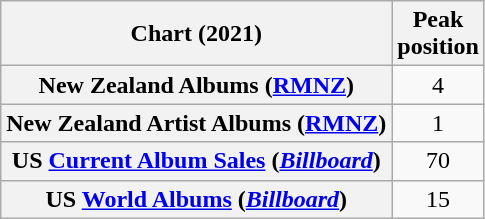<table class="wikitable plainrowheaders" style="text-align:center">
<tr>
<th scope="col">Chart (2021)</th>
<th scope="col">Peak<br>position</th>
</tr>
<tr>
<th scope="row">New Zealand Albums (<a href='#'>RMNZ</a>)</th>
<td>4</td>
</tr>
<tr>
<th scope="row">New Zealand Artist Albums (<a href='#'>RMNZ</a>)</th>
<td>1</td>
</tr>
<tr>
<th scope="row">US <a href='#'>Current Album Sales</a> (<em><a href='#'>Billboard</a></em>)</th>
<td>70</td>
</tr>
<tr>
<th scope="row">US <a href='#'>World Albums</a> (<em><a href='#'>Billboard</a></em>)</th>
<td>15</td>
</tr>
</table>
